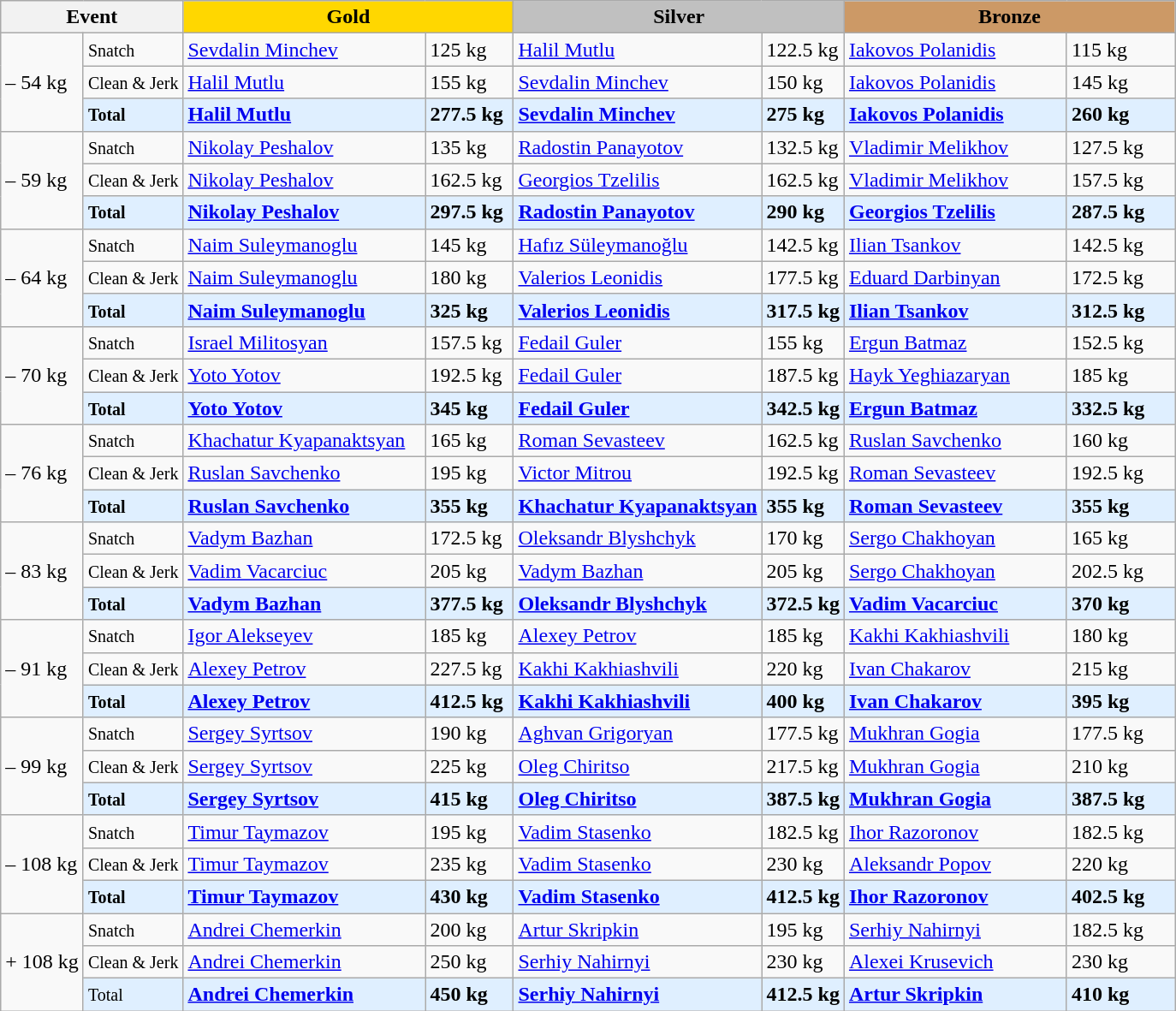<table class="wikitable">
<tr>
<th colspan="2" width="80">Event</th>
<th colspan="2" style="background:gold; width:250px;">Gold</th>
<th colspan="2" style="background:silver; width:250px;">Silver</th>
<th colspan="2" style="background:#c96; width:250px;">Bronze</th>
</tr>
<tr>
<td rowspan=3>– 54 kg<br></td>
<td><small>Snatch</small></td>
<td> <a href='#'>Sevdalin Minchev</a></td>
<td>125 kg</td>
<td> <a href='#'>Halil Mutlu</a></td>
<td>122.5 kg</td>
<td> <a href='#'>Iakovos Polanidis</a></td>
<td>115 kg</td>
</tr>
<tr>
<td><small>Clean & Jerk</small></td>
<td> <a href='#'>Halil Mutlu</a></td>
<td>155 kg</td>
<td> <a href='#'>Sevdalin Minchev</a></td>
<td>150 kg</td>
<td> <a href='#'>Iakovos Polanidis</a></td>
<td>145 kg</td>
</tr>
<tr style="background:#dfefff;">
<td><small><strong>Total</strong></small></td>
<td> <strong><a href='#'>Halil Mutlu</a></strong></td>
<td><strong>277.5 kg</strong></td>
<td> <strong><a href='#'>Sevdalin Minchev</a></strong></td>
<td><strong>275 kg</strong></td>
<td> <strong><a href='#'>Iakovos Polanidis</a></strong></td>
<td><strong>260 kg</strong></td>
</tr>
<tr>
<td rowspan=3>– 59 kg<br></td>
<td><small>Snatch</small></td>
<td> <a href='#'>Nikolay Peshalov</a></td>
<td>135 kg</td>
<td> <a href='#'>Radostin Panayotov</a></td>
<td>132.5 kg</td>
<td> <a href='#'>Vladimir Melikhov</a></td>
<td>127.5 kg</td>
</tr>
<tr>
<td><small>Clean & Jerk</small></td>
<td> <a href='#'>Nikolay Peshalov</a></td>
<td>162.5 kg</td>
<td> <a href='#'>Georgios Tzelilis</a></td>
<td>162.5 kg</td>
<td> <a href='#'>Vladimir Melikhov</a></td>
<td>157.5 kg</td>
</tr>
<tr style="background:#dfefff;">
<td><small><strong>Total</strong></small></td>
<td> <strong><a href='#'>Nikolay Peshalov</a></strong></td>
<td><strong>297.5 kg</strong></td>
<td> <strong><a href='#'>Radostin Panayotov</a></strong></td>
<td><strong>290 kg</strong></td>
<td> <strong><a href='#'>Georgios Tzelilis</a></strong></td>
<td><strong>287.5 kg</strong></td>
</tr>
<tr>
<td rowspan=3>– 64 kg<br></td>
<td><small>Snatch</small></td>
<td> <a href='#'>Naim Suleymanoglu</a></td>
<td>145 kg</td>
<td> <a href='#'>Hafız Süleymanoğlu</a></td>
<td>142.5 kg</td>
<td> <a href='#'>Ilian Tsankov</a></td>
<td>142.5 kg</td>
</tr>
<tr>
<td><small>Clean & Jerk</small></td>
<td> <a href='#'>Naim Suleymanoglu</a></td>
<td>180 kg</td>
<td> <a href='#'>Valerios Leonidis</a></td>
<td>177.5 kg</td>
<td> <a href='#'>Eduard Darbinyan</a></td>
<td>172.5 kg</td>
</tr>
<tr style="background:#dfefff;">
<td><small><strong>Total</strong></small></td>
<td> <strong><a href='#'>Naim Suleymanoglu</a></strong></td>
<td><strong>325 kg</strong></td>
<td> <strong><a href='#'>Valerios Leonidis</a></strong></td>
<td><strong>317.5 kg</strong></td>
<td> <strong><a href='#'>Ilian Tsankov</a></strong></td>
<td><strong>312.5 kg</strong></td>
</tr>
<tr>
<td rowspan=3>– 70 kg<br></td>
<td><small>Snatch</small></td>
<td> <a href='#'>Israel Militosyan</a></td>
<td>157.5 kg</td>
<td> <a href='#'>Fedail Guler</a></td>
<td>155 kg</td>
<td> <a href='#'>Ergun Batmaz</a></td>
<td>152.5 kg</td>
</tr>
<tr>
<td><small>Clean & Jerk</small></td>
<td> <a href='#'>Yoto Yotov</a></td>
<td>192.5 kg</td>
<td> <a href='#'>Fedail Guler</a></td>
<td>187.5 kg</td>
<td> <a href='#'>Hayk Yeghiazaryan</a></td>
<td>185 kg</td>
</tr>
<tr style="background:#dfefff;">
<td><small><strong>Total</strong></small></td>
<td> <strong><a href='#'>Yoto Yotov</a></strong></td>
<td><strong>345 kg</strong></td>
<td> <strong><a href='#'>Fedail Guler</a></strong></td>
<td><strong>342.5 kg</strong></td>
<td> <strong><a href='#'>Ergun Batmaz</a></strong></td>
<td><strong>332.5 kg</strong></td>
</tr>
<tr>
<td rowspan=3>– 76 kg<br></td>
<td><small>Snatch</small></td>
<td> <a href='#'>Khachatur Kyapanaktsyan</a></td>
<td>165 kg</td>
<td> <a href='#'>Roman Sevasteev</a></td>
<td>162.5 kg</td>
<td> <a href='#'>Ruslan Savchenko</a></td>
<td>160 kg</td>
</tr>
<tr>
<td><small>Clean & Jerk</small></td>
<td> <a href='#'>Ruslan Savchenko</a></td>
<td>195 kg</td>
<td> <a href='#'>Victor Mitrou</a></td>
<td>192.5 kg</td>
<td> <a href='#'>Roman Sevasteev</a></td>
<td>192.5 kg</td>
</tr>
<tr style="background:#dfefff;">
<td><small><strong>Total</strong></small></td>
<td> <strong><a href='#'>Ruslan Savchenko</a></strong></td>
<td><strong>355 kg</strong></td>
<td> <strong><a href='#'>Khachatur Kyapanaktsyan</a></strong></td>
<td><strong>355 kg</strong></td>
<td> <strong><a href='#'>Roman Sevasteev</a></strong></td>
<td><strong>355 kg</strong></td>
</tr>
<tr>
<td rowspan=3>– 83 kg<br></td>
<td><small>Snatch</small></td>
<td> <a href='#'>Vadym Bazhan</a></td>
<td>172.5 kg</td>
<td> <a href='#'>Oleksandr Blyshchyk</a></td>
<td>170 kg</td>
<td> <a href='#'>Sergo Chakhoyan</a></td>
<td>165 kg</td>
</tr>
<tr>
<td><small>Clean & Jerk</small></td>
<td> <a href='#'>Vadim Vacarciuc</a></td>
<td>205 kg</td>
<td> <a href='#'>Vadym Bazhan</a></td>
<td>205 kg</td>
<td> <a href='#'>Sergo Chakhoyan</a></td>
<td>202.5 kg</td>
</tr>
<tr style="background:#dfefff;">
<td><small><strong>Total</strong></small></td>
<td> <strong><a href='#'>Vadym Bazhan</a></strong></td>
<td><strong>377.5 kg</strong></td>
<td> <strong><a href='#'>Oleksandr Blyshchyk</a></strong></td>
<td><strong>372.5 kg</strong></td>
<td> <strong><a href='#'>Vadim Vacarciuc</a></strong></td>
<td><strong>370 kg</strong></td>
</tr>
<tr>
<td rowspan=3>– 91 kg<br></td>
<td><small>Snatch</small></td>
<td> <a href='#'>Igor Alekseyev</a></td>
<td>185 kg</td>
<td> <a href='#'>Alexey Petrov</a></td>
<td>185 kg</td>
<td> <a href='#'>Kakhi Kakhiashvili</a></td>
<td>180 kg</td>
</tr>
<tr>
<td><small>Clean & Jerk</small></td>
<td> <a href='#'>Alexey Petrov</a></td>
<td>227.5 kg</td>
<td> <a href='#'>Kakhi Kakhiashvili</a></td>
<td>220 kg</td>
<td> <a href='#'>Ivan Chakarov</a></td>
<td>215 kg</td>
</tr>
<tr style="background:#dfefff;">
<td><small><strong>Total</strong></small></td>
<td> <strong><a href='#'>Alexey Petrov</a></strong></td>
<td><strong>412.5 kg</strong></td>
<td> <strong><a href='#'>Kakhi Kakhiashvili</a></strong></td>
<td><strong>400 kg</strong></td>
<td> <strong><a href='#'>Ivan Chakarov</a></strong></td>
<td><strong>395 kg</strong></td>
</tr>
<tr>
<td rowspan=3>– 99 kg<br></td>
<td><small>Snatch</small></td>
<td> <a href='#'>Sergey Syrtsov</a></td>
<td>190 kg</td>
<td> <a href='#'>Aghvan Grigoryan</a></td>
<td>177.5 kg</td>
<td> <a href='#'>Mukhran Gogia</a></td>
<td>177.5 kg</td>
</tr>
<tr>
<td><small>Clean & Jerk</small></td>
<td> <a href='#'>Sergey Syrtsov</a></td>
<td>225 kg</td>
<td> <a href='#'>Oleg Chiritso</a></td>
<td>217.5 kg</td>
<td> <a href='#'>Mukhran Gogia</a></td>
<td>210 kg</td>
</tr>
<tr style="background:#dfefff;">
<td><small><strong>Total</strong></small></td>
<td> <strong><a href='#'>Sergey Syrtsov</a></strong></td>
<td><strong>415 kg</strong></td>
<td> <strong><a href='#'>Oleg Chiritso</a></strong></td>
<td><strong>387.5 kg</strong></td>
<td> <strong><a href='#'>Mukhran Gogia</a></strong></td>
<td><strong>387.5 kg</strong></td>
</tr>
<tr>
<td rowspan=3>– 108 kg<br></td>
<td><small>Snatch</small></td>
<td> <a href='#'>Timur Taymazov</a></td>
<td>195 kg</td>
<td> <a href='#'>Vadim Stasenko</a></td>
<td>182.5 kg</td>
<td> <a href='#'>Ihor Razoronov</a></td>
<td>182.5 kg</td>
</tr>
<tr>
<td><small>Clean & Jerk</small></td>
<td> <a href='#'>Timur Taymazov</a></td>
<td>235 kg</td>
<td> <a href='#'>Vadim Stasenko</a></td>
<td>230 kg</td>
<td> <a href='#'>Aleksandr Popov</a></td>
<td>220 kg</td>
</tr>
<tr style="background:#dfefff;">
<td><small><strong>Total</strong></small></td>
<td> <strong><a href='#'>Timur Taymazov</a></strong></td>
<td><strong>430 kg</strong></td>
<td> <strong><a href='#'>Vadim Stasenko</a></strong></td>
<td><strong>412.5 kg</strong></td>
<td> <strong><a href='#'>Ihor Razoronov</a></strong></td>
<td><strong>402.5 kg</strong></td>
</tr>
<tr>
<td rowspan=3>+ 108 kg<br></td>
<td><small>Snatch</small></td>
<td> <a href='#'>Andrei Chemerkin</a></td>
<td>200 kg</td>
<td> <a href='#'>Artur Skripkin</a></td>
<td>195 kg</td>
<td> <a href='#'>Serhiy Nahirnyi</a></td>
<td>182.5 kg</td>
</tr>
<tr>
<td><small>Clean & Jerk</small></td>
<td> <a href='#'>Andrei Chemerkin</a></td>
<td>250 kg</td>
<td> <a href='#'>Serhiy Nahirnyi</a></td>
<td>230 kg</td>
<td> <a href='#'>Alexei Krusevich</a></td>
<td>230 kg</td>
</tr>
<tr style="background:#dfefff;">
<td><small>Total</small></td>
<td> <strong><a href='#'>Andrei Chemerkin</a></strong></td>
<td><strong>450 kg</strong></td>
<td> <strong><a href='#'>Serhiy Nahirnyi</a></strong></td>
<td><strong>412.5 kg</strong></td>
<td> <strong><a href='#'>Artur Skripkin</a></strong></td>
<td><strong>410 kg</strong></td>
</tr>
</table>
